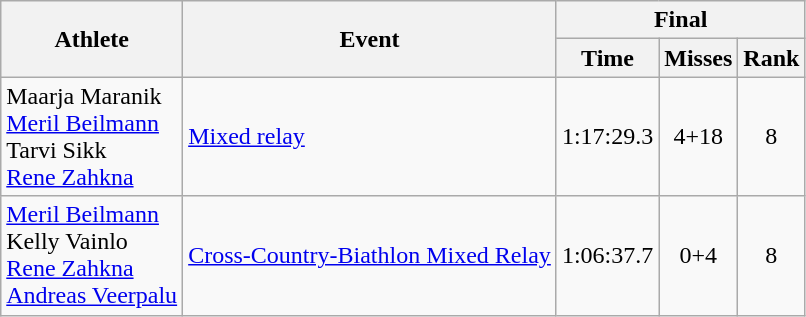<table class="wikitable">
<tr>
<th rowspan="2">Athlete</th>
<th rowspan="2">Event</th>
<th colspan="3">Final</th>
</tr>
<tr>
<th>Time</th>
<th>Misses</th>
<th>Rank</th>
</tr>
<tr>
<td>Maarja Maranik<br><a href='#'>Meril Beilmann</a><br>Tarvi Sikk<br><a href='#'>Rene Zahkna</a></td>
<td><a href='#'>Mixed relay</a></td>
<td align="center">1:17:29.3</td>
<td align="center">4+18</td>
<td align="center">8</td>
</tr>
<tr>
<td><a href='#'>Meril Beilmann</a><br>Kelly Vainlo<br><a href='#'>Rene Zahkna</a><br><a href='#'>Andreas Veerpalu</a></td>
<td><a href='#'>Cross-Country-Biathlon Mixed Relay</a></td>
<td align="center">1:06:37.7</td>
<td align="center">0+4</td>
<td align="center">8</td>
</tr>
</table>
